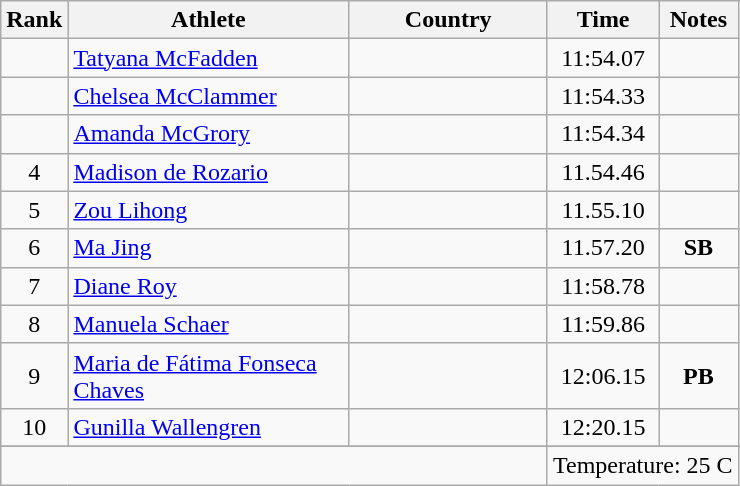<table class="wikitable sortable" style="text-align:center">
<tr>
<th>Rank</th>
<th style="width:180px">Athlete</th>
<th style="width:125px">Country</th>
<th>Time</th>
<th>Notes</th>
</tr>
<tr>
<td></td>
<td style="text-align:left;"><a href='#'>Tatyana McFadden</a></td>
<td style="text-align:left;"></td>
<td>11:54.07</td>
<td></td>
</tr>
<tr>
<td></td>
<td style="text-align:left;"><a href='#'>Chelsea McClammer</a></td>
<td style="text-align:left;"></td>
<td>11:54.33</td>
<td></td>
</tr>
<tr>
<td></td>
<td style="text-align:left;"><a href='#'>Amanda McGrory</a></td>
<td style="text-align:left;"></td>
<td>11:54.34</td>
<td></td>
</tr>
<tr>
<td>4</td>
<td style="text-align:left;"><a href='#'>Madison de Rozario</a></td>
<td style="text-align:left;"></td>
<td>11.54.46</td>
<td></td>
</tr>
<tr>
<td>5</td>
<td style="text-align:left;"><a href='#'>Zou Lihong</a></td>
<td style="text-align:left;"></td>
<td>11.55.10</td>
<td></td>
</tr>
<tr>
<td>6</td>
<td style="text-align:left;"><a href='#'>Ma Jing</a></td>
<td style="text-align:left;"></td>
<td>11.57.20</td>
<td><strong>SB</strong></td>
</tr>
<tr>
<td>7</td>
<td style="text-align:left;"><a href='#'>Diane Roy</a></td>
<td style="text-align:left;"></td>
<td>11:58.78</td>
<td></td>
</tr>
<tr>
<td>8</td>
<td style="text-align:left;"><a href='#'>Manuela Schaer</a></td>
<td style="text-align:left;"></td>
<td>11:59.86</td>
<td></td>
</tr>
<tr>
<td>9</td>
<td style="text-align:left;"><a href='#'>Maria de Fátima Fonseca Chaves</a></td>
<td style="text-align:left;"></td>
<td>12:06.15</td>
<td><strong>PB</strong></td>
</tr>
<tr>
<td>10</td>
<td style="text-align:left;"><a href='#'>Gunilla Wallengren</a></td>
<td style="text-align:left;"></td>
<td>12:20.15</td>
<td></td>
</tr>
<tr class="sortbottom">
</tr>
<tr class="sortbottom">
<td colspan="3"></td>
<td colspan="2">Temperature: 25 C</td>
</tr>
</table>
